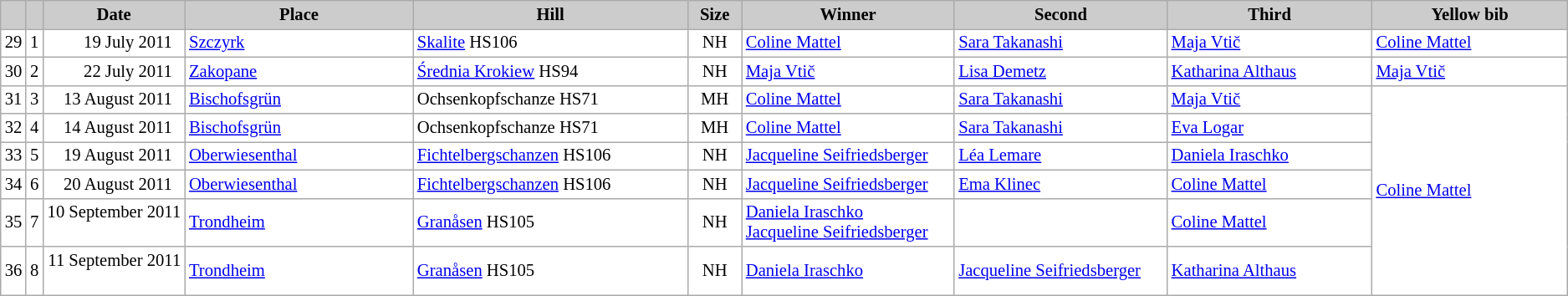<table class="wikitable plainrowheaders" style="background:#fff; font-size:86%; line-height:16px; border:grey solid 1px; border-collapse:collapse;">
<tr style="background:#ccc; text-align:center;">
<th scope="col" style="background:#ccc; width=20 px;"></th>
<th scope="col" style="background:#ccc; width=30 px;"></th>
<th scope="col" style="background:#ccc; width:120px;">Date</th>
<th scope="col" style="background:#ccc; width:200px;">Place</th>
<th scope="col" style="background:#ccc; width:240px;">Hill</th>
<th scope="col" style="background:#ccc; width:40px;">Size</th>
<th scope="col" style="background:#ccc; width:185px;">Winner</th>
<th scope="col" style="background:#ccc; width:185px;">Second</th>
<th scope="col" style="background:#ccc; width:185px;">Third</th>
<th scope="col" style="background:#ccc; width:180px;">Yellow bib</th>
</tr>
<tr>
<td align=center>29</td>
<td align=center>1</td>
<td align=right>19 July 2011  </td>
<td> <a href='#'>Szczyrk</a></td>
<td><a href='#'>Skalite</a> HS106</td>
<td align=center>NH</td>
<td> <a href='#'>Coline Mattel</a></td>
<td> <a href='#'>Sara Takanashi</a></td>
<td> <a href='#'>Maja Vtič</a></td>
<td> <a href='#'>Coline Mattel</a></td>
</tr>
<tr>
<td align=center>30</td>
<td align=center>2</td>
<td align=right>22 July 2011  </td>
<td> <a href='#'>Zakopane</a></td>
<td><a href='#'>Średnia Krokiew</a> HS94</td>
<td align=center>NH</td>
<td> <a href='#'>Maja Vtič</a></td>
<td> <a href='#'>Lisa Demetz</a></td>
<td> <a href='#'>Katharina Althaus</a></td>
<td> <a href='#'>Maja Vtič</a></td>
</tr>
<tr>
<td align=center>31</td>
<td align=center>3</td>
<td align=right>13 August 2011  </td>
<td> <a href='#'>Bischofsgrün</a></td>
<td>Ochsenkopfschanze HS71</td>
<td align=center>MH</td>
<td> <a href='#'>Coline Mattel</a></td>
<td> <a href='#'>Sara Takanashi</a></td>
<td> <a href='#'>Maja Vtič</a></td>
<td rowspan=6> <a href='#'>Coline Mattel</a></td>
</tr>
<tr>
<td align=center>32</td>
<td align=center>4</td>
<td align=right>14 August 2011  </td>
<td> <a href='#'>Bischofsgrün</a></td>
<td>Ochsenkopfschanze HS71</td>
<td align=center>MH</td>
<td> <a href='#'>Coline Mattel</a></td>
<td> <a href='#'>Sara Takanashi</a></td>
<td> <a href='#'>Eva Logar</a></td>
</tr>
<tr>
<td align=center>33</td>
<td align=center>5</td>
<td align=right>19 August 2011  </td>
<td> <a href='#'>Oberwiesenthal</a></td>
<td><a href='#'>Fichtelbergschanzen</a> HS106</td>
<td align=center>NH</td>
<td> <a href='#'>Jacqueline Seifriedsberger</a></td>
<td> <a href='#'>Léa Lemare</a></td>
<td> <a href='#'>Daniela Iraschko</a></td>
</tr>
<tr>
<td align=center>34</td>
<td align=center>6</td>
<td align=right>20 August 2011  </td>
<td> <a href='#'>Oberwiesenthal</a></td>
<td><a href='#'>Fichtelbergschanzen</a> HS106</td>
<td align=center>NH</td>
<td> <a href='#'>Jacqueline Seifriedsberger</a></td>
<td> <a href='#'>Ema Klinec</a></td>
<td> <a href='#'>Coline Mattel</a></td>
</tr>
<tr>
<td align=center>35</td>
<td align=center>7</td>
<td align=right>10 September 2011  </td>
<td> <a href='#'>Trondheim</a></td>
<td><a href='#'>Granåsen</a> HS105</td>
<td align=center>NH</td>
<td> <a href='#'>Daniela Iraschko</a><br> <a href='#'>Jacqueline Seifriedsberger</a></td>
<td></td>
<td> <a href='#'>Coline Mattel</a></td>
</tr>
<tr>
<td align=center>36</td>
<td align=center>8</td>
<td align=right>11 September 2011  </td>
<td> <a href='#'>Trondheim</a></td>
<td><a href='#'>Granåsen</a> HS105</td>
<td align=center>NH</td>
<td> <a href='#'>Daniela Iraschko</a></td>
<td> <a href='#'>Jacqueline Seifriedsberger</a></td>
<td> <a href='#'>Katharina Althaus</a></td>
</tr>
</table>
